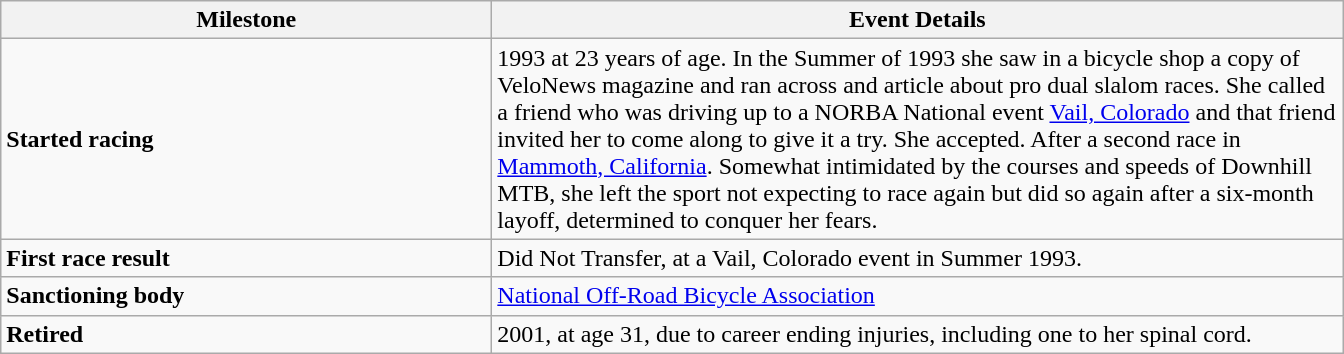<table class="wikitable" style="text-align:Left;">
<tr>
<th style="width:20em">Milestone</th>
<th style="width:35em">Event Details</th>
</tr>
<tr>
<td><strong>Started racing</strong></td>
<td>1993 at 23 years of age. In the Summer of 1993 she saw in a bicycle shop a copy of VeloNews magazine and ran across and article about pro dual slalom races. She called a friend who was driving up to a NORBA National event <a href='#'>Vail, Colorado</a> and that friend invited her to come along to give it a try. She accepted. After a second race in <a href='#'>Mammoth, California</a>. Somewhat intimidated by the courses and speeds of Downhill MTB, she left the sport not expecting to race again but did so again after a six-month layoff, determined to conquer her fears.</td>
</tr>
<tr>
<td><strong>First race result</strong></td>
<td>Did Not Transfer, at a Vail, Colorado event in Summer 1993.</td>
</tr>
<tr>
<td><strong>Sanctioning body</strong></td>
<td><a href='#'>National Off-Road Bicycle Association</a></td>
</tr>
<tr>
<td><strong>Retired</strong></td>
<td>2001, at age 31, due to career ending injuries, including one to her spinal cord.</td>
</tr>
</table>
